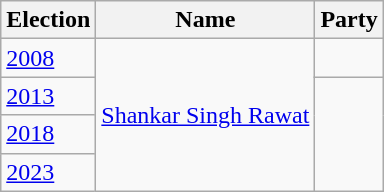<table class="wikitable sortable">
<tr>
<th>Election</th>
<th>Name</th>
<th colspan=2>Party</th>
</tr>
<tr>
<td><a href='#'>2008</a></td>
<td rowspan=4><a href='#'>Shankar Singh Rawat</a></td>
<td></td>
</tr>
<tr>
<td><a href='#'>2013</a></td>
</tr>
<tr>
<td><a href='#'>2018</a></td>
</tr>
<tr>
<td><a href='#'>2023</a></td>
</tr>
</table>
